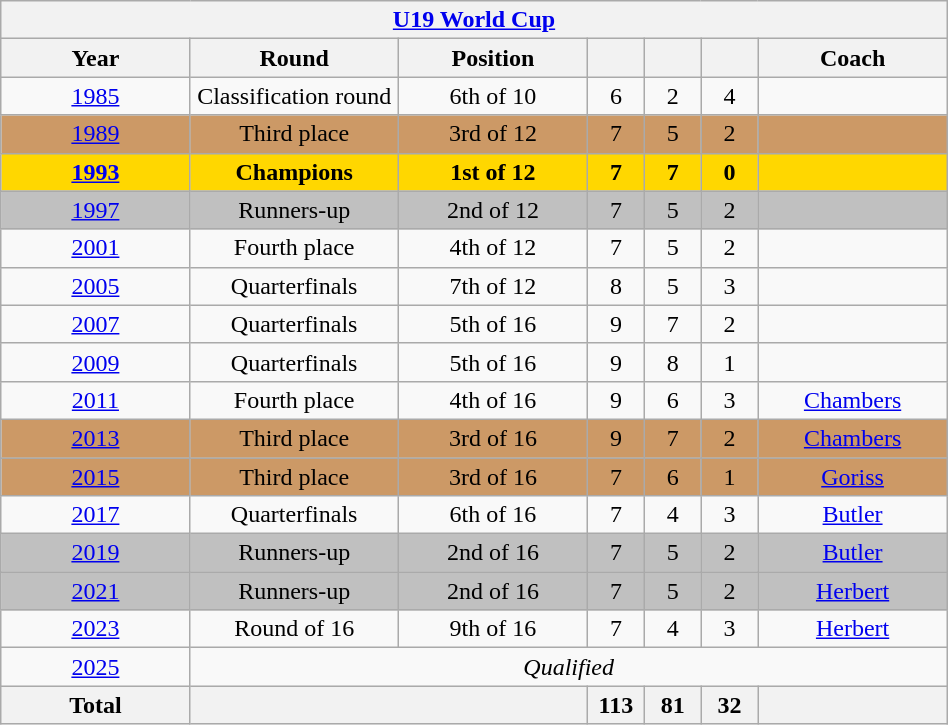<table class="wikitable" style="width: 50%; text-align: center;">
<tr>
<th colspan=7><a href='#'>U19 World Cup</a></th>
</tr>
<tr>
<th style="width: 20%">Year</th>
<th style="width: 22%">Round</th>
<th style="width: 20%">Position</th>
<th style="width: 6%"></th>
<th style="width: 6%"></th>
<th style="width: 6%"></th>
<th style="width: 20%">Coach</th>
</tr>
<tr>
<td> <a href='#'>1985</a></td>
<td>Classification round</td>
<td>6th of 10</td>
<td>6</td>
<td>2</td>
<td>4</td>
<td></td>
</tr>
<tr style="background:#cc9966">
<td> <a href='#'>1989</a></td>
<td>Third place</td>
<td>3rd of 12</td>
<td>7</td>
<td>5</td>
<td>2</td>
<td></td>
</tr>
<tr style="background:gold">
<td> <strong><a href='#'>1993</a></strong></td>
<td><strong>Champions</strong></td>
<td><strong>1st of 12</strong></td>
<td><strong>7</strong></td>
<td><strong>7</strong></td>
<td><strong>0</strong></td>
<td></td>
</tr>
<tr style="background:silver">
<td> <a href='#'>1997</a></td>
<td>Runners-up</td>
<td>2nd of 12</td>
<td>7</td>
<td>5</td>
<td>2</td>
<td></td>
</tr>
<tr>
<td> <a href='#'>2001</a></td>
<td>Fourth place</td>
<td>4th of 12</td>
<td>7</td>
<td>5</td>
<td>2</td>
<td></td>
</tr>
<tr>
<td> <a href='#'>2005</a></td>
<td>Quarterfinals</td>
<td>7th of 12</td>
<td>8</td>
<td>5</td>
<td>3</td>
<td></td>
</tr>
<tr>
<td> <a href='#'>2007</a></td>
<td>Quarterfinals</td>
<td>5th of 16</td>
<td>9</td>
<td>7</td>
<td>2</td>
<td></td>
</tr>
<tr>
<td> <a href='#'>2009</a></td>
<td>Quarterfinals</td>
<td>5th of 16</td>
<td>9</td>
<td>8</td>
<td>1</td>
<td></td>
</tr>
<tr>
<td> <a href='#'>2011</a></td>
<td>Fourth place</td>
<td>4th of 16</td>
<td>9</td>
<td>6</td>
<td>3</td>
<td><a href='#'>Chambers</a></td>
</tr>
<tr style="background:#cc9966">
<td> <a href='#'>2013</a></td>
<td>Third place</td>
<td>3rd of 16</td>
<td>9</td>
<td>7</td>
<td>2</td>
<td><a href='#'>Chambers</a></td>
</tr>
<tr style="background:#cc9966">
<td> <a href='#'>2015</a></td>
<td>Third place</td>
<td>3rd of 16</td>
<td>7</td>
<td>6</td>
<td>1</td>
<td><a href='#'>Goriss</a></td>
</tr>
<tr>
<td> <a href='#'>2017</a></td>
<td>Quarterfinals</td>
<td>6th of 16</td>
<td>7</td>
<td>4</td>
<td>3</td>
<td><a href='#'>Butler</a></td>
</tr>
<tr style="background:silver">
<td> <a href='#'>2019</a></td>
<td>Runners-up</td>
<td>2nd of 16</td>
<td>7</td>
<td>5</td>
<td>2</td>
<td><a href='#'>Butler</a></td>
</tr>
<tr style="background:silver">
<td> <a href='#'>2021</a></td>
<td>Runners-up</td>
<td>2nd of 16</td>
<td>7</td>
<td>5</td>
<td>2</td>
<td><a href='#'>Herbert</a></td>
</tr>
<tr>
<td> <a href='#'>2023</a></td>
<td>Round of 16</td>
<td>9th of 16</td>
<td>7</td>
<td>4</td>
<td>3</td>
<td><a href='#'>Herbert</a></td>
</tr>
<tr>
<td> <a href='#'>2025</a></td>
<td colspan=6><em>Qualified</em></td>
</tr>
<tr>
<th>Total</th>
<th colspan=2></th>
<th>113</th>
<th>81</th>
<th>32</th>
<th></th>
</tr>
</table>
